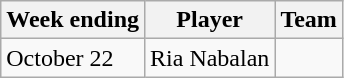<table class="wikitable">
<tr>
<th>Week ending</th>
<th>Player</th>
<th>Team</th>
</tr>
<tr>
<td>October 22 </td>
<td>Ria Nabalan</td>
<td></td>
</tr>
</table>
